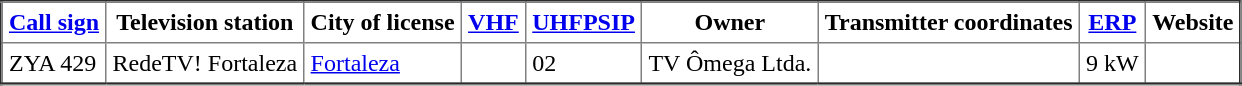<table border = " 2 " cellpadding = " 4 " cellspacing = " 0 " style = " margin: 1em 1em 1em 0 ; border: 1px solid # aaa ; border-collapse : collapse ; font-size : 60 % ; ">
<tr>
<th><a href='#'>Call sign</a></th>
<th>Television station</th>
<th>City of license</th>
<th><a href='#'>VHF</a></th>
<th><a href='#'>UHF</a><a href='#'>PSIP</a></th>
<th>Owner</th>
<th>Transmitter coordinates</th>
<th><a href='#'>ERP</a></th>
<th>Website</th>
</tr>
<tr>
<td>ZYA 429</td>
<td>RedeTV! Fortaleza</td>
<td><a href='#'>Fortaleza</a></td>
<td></td>
<td>02</td>
<td>TV Ômega Ltda.</td>
<td></td>
<td>9 kW</td>
<td></td>
</tr>
<tr>
</tr>
</table>
